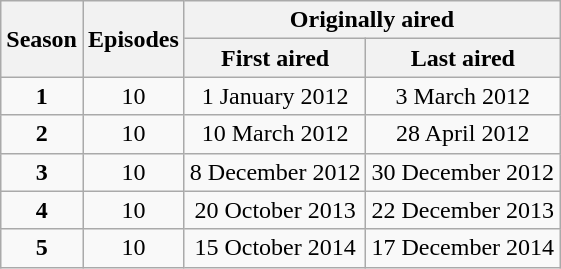<table class="wikitable plainrowheaders" style="text-align:center;">
<tr>
<th rowspan="2">Season</th>
<th rowspan="2">Episodes</th>
<th colspan="2">Originally aired</th>
</tr>
<tr>
<th>First aired</th>
<th>Last aired</th>
</tr>
<tr>
<td><strong>1</strong></td>
<td>10</td>
<td>1 January 2012</td>
<td>3 March 2012</td>
</tr>
<tr>
<td><strong>2</strong></td>
<td>10</td>
<td>10 March 2012</td>
<td>28 April 2012</td>
</tr>
<tr>
<td><strong>3</strong></td>
<td>10</td>
<td>8 December 2012</td>
<td>30 December 2012</td>
</tr>
<tr>
<td><strong>4</strong></td>
<td>10</td>
<td>20 October 2013</td>
<td>22 December 2013</td>
</tr>
<tr>
<td><strong>5</strong></td>
<td>10</td>
<td>15 October 2014</td>
<td>17 December 2014</td>
</tr>
</table>
